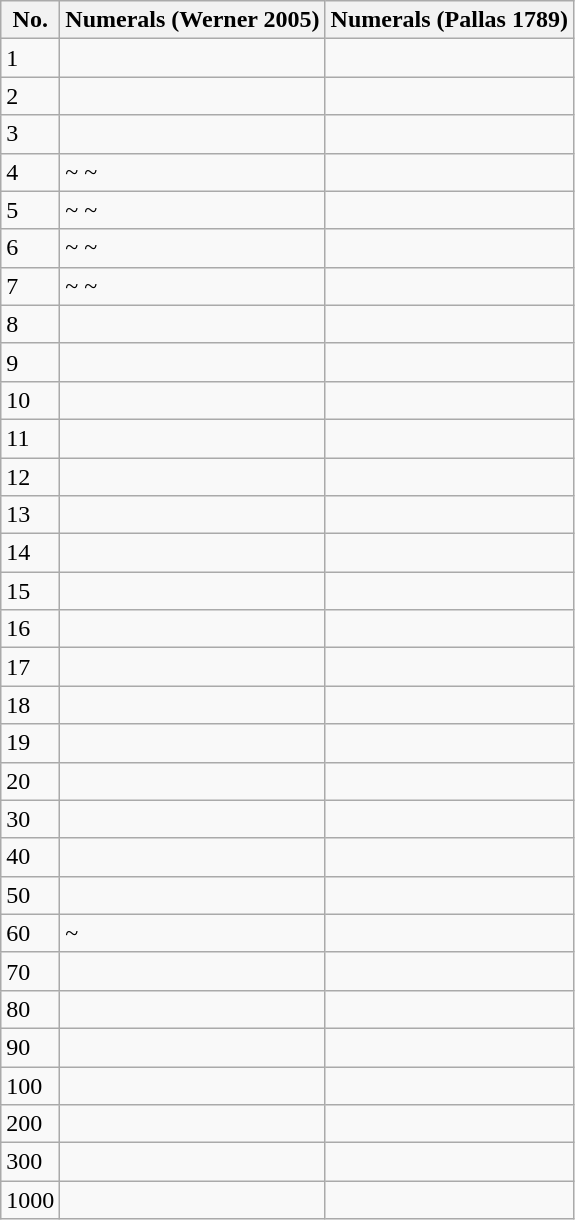<table class="wikitable">
<tr>
<th>No.</th>
<th>Numerals (Werner 2005)</th>
<th>Numerals (Pallas 1789)</th>
</tr>
<tr>
<td>1</td>
<td></td>
<td></td>
</tr>
<tr>
<td>2</td>
<td></td>
<td></td>
</tr>
<tr>
<td>3</td>
<td></td>
<td></td>
</tr>
<tr>
<td>4</td>
<td> ~  ~ </td>
<td></td>
</tr>
<tr>
<td>5</td>
<td> ~  ~ </td>
<td></td>
</tr>
<tr>
<td>6</td>
<td> ~  ~ </td>
<td></td>
</tr>
<tr>
<td>7</td>
<td> ~  ~ </td>
<td></td>
</tr>
<tr>
<td>8</td>
<td></td>
<td></td>
</tr>
<tr>
<td>9</td>
<td></td>
<td></td>
</tr>
<tr>
<td>10</td>
<td></td>
<td></td>
</tr>
<tr>
<td>11</td>
<td></td>
<td></td>
</tr>
<tr>
<td>12</td>
<td></td>
<td></td>
</tr>
<tr>
<td>13</td>
<td></td>
<td></td>
</tr>
<tr>
<td>14</td>
<td></td>
<td></td>
</tr>
<tr>
<td>15</td>
<td></td>
<td></td>
</tr>
<tr>
<td>16</td>
<td></td>
<td></td>
</tr>
<tr>
<td>17</td>
<td></td>
<td></td>
</tr>
<tr>
<td>18</td>
<td></td>
<td></td>
</tr>
<tr>
<td>19</td>
<td></td>
<td></td>
</tr>
<tr>
<td>20</td>
<td></td>
<td></td>
</tr>
<tr>
<td>30</td>
<td></td>
<td></td>
</tr>
<tr>
<td>40</td>
<td></td>
<td></td>
</tr>
<tr>
<td>50</td>
<td></td>
<td></td>
</tr>
<tr>
<td>60</td>
<td> ~ </td>
<td></td>
</tr>
<tr>
<td>70</td>
<td></td>
<td></td>
</tr>
<tr>
<td>80</td>
<td></td>
<td></td>
</tr>
<tr>
<td>90</td>
<td></td>
<td></td>
</tr>
<tr>
<td>100</td>
<td></td>
<td></td>
</tr>
<tr>
<td>200</td>
<td></td>
<td></td>
</tr>
<tr>
<td>300</td>
<td></td>
<td></td>
</tr>
<tr>
<td>1000</td>
<td></td>
<td></td>
</tr>
</table>
